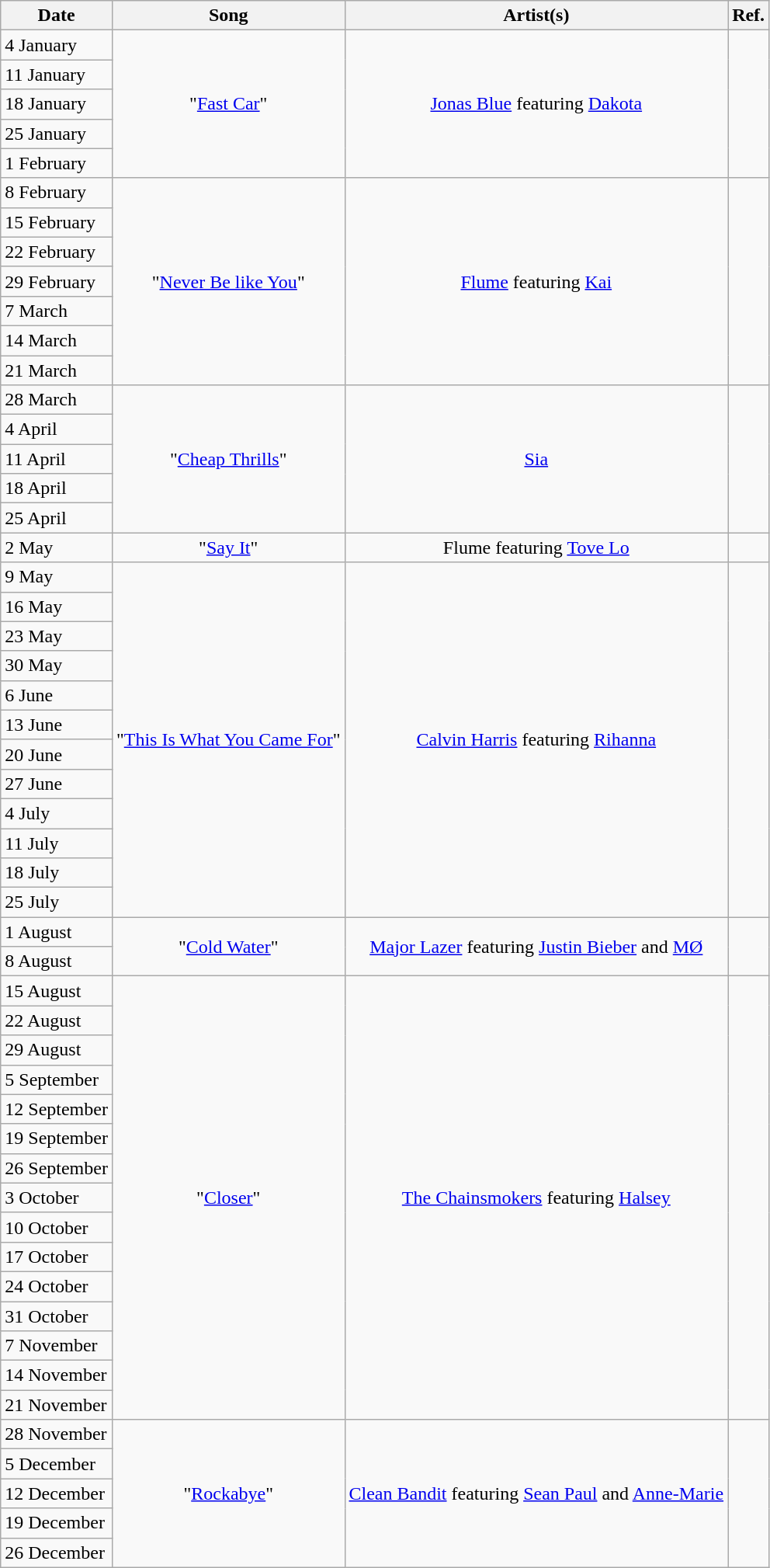<table class="wikitable">
<tr>
<th style="text-align: center;">Date</th>
<th style="text-align: center;">Song</th>
<th style="text-align: center;">Artist(s)</th>
<th style="text-align: center;">Ref.</th>
</tr>
<tr>
<td>4 January</td>
<td rowspan="5" style="text-align: center;">"<a href='#'>Fast Car</a>"</td>
<td rowspan="5" style="text-align: center;"><a href='#'>Jonas Blue</a> featuring <a href='#'>Dakota</a></td>
<td rowspan="5" style="text-align: center;"></td>
</tr>
<tr>
<td>11 January</td>
</tr>
<tr>
<td>18 January</td>
</tr>
<tr>
<td>25 January</td>
</tr>
<tr>
<td>1 February</td>
</tr>
<tr>
<td>8 February</td>
<td rowspan="7" style="text-align: center;">"<a href='#'>Never Be like You</a>"</td>
<td rowspan="7" style="text-align: center;"><a href='#'>Flume</a> featuring <a href='#'>Kai</a></td>
<td rowspan="7" style="text-align: center;"></td>
</tr>
<tr>
<td>15 February</td>
</tr>
<tr>
<td>22 February</td>
</tr>
<tr>
<td>29 February</td>
</tr>
<tr>
<td>7 March</td>
</tr>
<tr>
<td>14 March</td>
</tr>
<tr>
<td>21 March</td>
</tr>
<tr>
<td>28 March</td>
<td rowspan="5" style="text-align: center;">"<a href='#'>Cheap Thrills</a>"</td>
<td rowspan="5" style="text-align: center;"><a href='#'>Sia</a></td>
<td rowspan="5" style="text-align: center;"></td>
</tr>
<tr>
<td>4 April</td>
</tr>
<tr>
<td>11 April</td>
</tr>
<tr>
<td>18 April</td>
</tr>
<tr>
<td>25 April</td>
</tr>
<tr>
<td>2 May</td>
<td style="text-align: center;">"<a href='#'>Say It</a>"</td>
<td style="text-align: center;">Flume featuring <a href='#'>Tove Lo</a></td>
<td style="text-align: center;"></td>
</tr>
<tr>
<td>9 May</td>
<td rowspan="12" style="text-align: center;">"<a href='#'>This Is What You Came For</a>"</td>
<td rowspan="12" style="text-align: center;"><a href='#'>Calvin Harris</a> featuring <a href='#'>Rihanna</a></td>
<td rowspan="12" style="text-align: center;"></td>
</tr>
<tr>
<td>16 May</td>
</tr>
<tr>
<td>23 May</td>
</tr>
<tr>
<td>30 May</td>
</tr>
<tr>
<td>6 June</td>
</tr>
<tr>
<td>13 June</td>
</tr>
<tr>
<td>20 June</td>
</tr>
<tr>
<td>27 June</td>
</tr>
<tr>
<td>4 July</td>
</tr>
<tr>
<td>11 July</td>
</tr>
<tr>
<td>18 July</td>
</tr>
<tr>
<td>25 July</td>
</tr>
<tr>
<td>1 August</td>
<td rowspan="2" style="text-align: center;">"<a href='#'>Cold Water</a>"</td>
<td rowspan="2" style="text-align: center;"><a href='#'>Major Lazer</a> featuring <a href='#'>Justin Bieber</a> and <a href='#'>MØ</a></td>
<td rowspan="2" style="text-align: center;"></td>
</tr>
<tr>
<td>8 August</td>
</tr>
<tr>
<td>15 August</td>
<td rowspan="15" style="text-align: center;">"<a href='#'>Closer</a>"</td>
<td rowspan="15" style="text-align: center;"><a href='#'>The Chainsmokers</a> featuring <a href='#'>Halsey</a></td>
<td rowspan="15" style="text-align: center;"></td>
</tr>
<tr>
<td>22 August</td>
</tr>
<tr>
<td>29 August</td>
</tr>
<tr>
<td>5 September</td>
</tr>
<tr>
<td>12 September</td>
</tr>
<tr>
<td>19 September</td>
</tr>
<tr>
<td>26 September</td>
</tr>
<tr>
<td>3 October</td>
</tr>
<tr>
<td>10 October</td>
</tr>
<tr>
<td>17 October</td>
</tr>
<tr>
<td>24 October</td>
</tr>
<tr>
<td>31 October</td>
</tr>
<tr>
<td>7 November</td>
</tr>
<tr>
<td>14 November</td>
</tr>
<tr>
<td>21 November</td>
</tr>
<tr>
<td>28 November</td>
<td rowspan="5" style="text-align: center;">"<a href='#'>Rockabye</a>"</td>
<td rowspan="5" style="text-align: center;"><a href='#'>Clean Bandit</a> featuring <a href='#'>Sean Paul</a> and <a href='#'>Anne-Marie</a></td>
<td rowspan="5" style="text-align: center;"></td>
</tr>
<tr>
<td>5 December</td>
</tr>
<tr>
<td>12 December</td>
</tr>
<tr>
<td>19 December</td>
</tr>
<tr>
<td>26 December</td>
</tr>
</table>
